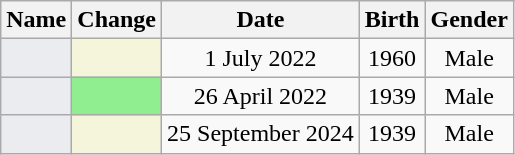<table class="wikitable sortable" style=text-align:center>
<tr>
<th>Name</th>
<th unsortable>Change</th>
<th unsortable>Date</th>
<th>Birth</th>
<th>Gender</th>
</tr>
<tr>
<td bgcolor = #EAECF0></td>
<td bgcolor = Beige></td>
<td>1 July 2022</td>
<td>1960</td>
<td>Male</td>
</tr>
<tr>
<td bgcolor = #EAECF0></td>
<td bgcolor = LightGreen></td>
<td>26 April 2022</td>
<td>1939</td>
<td>Male</td>
</tr>
<tr>
<td bgcolor = #EAECF0></td>
<td bgcolor = Beige></td>
<td>25 September 2024</td>
<td>1939</td>
<td>Male</td>
</tr>
</table>
